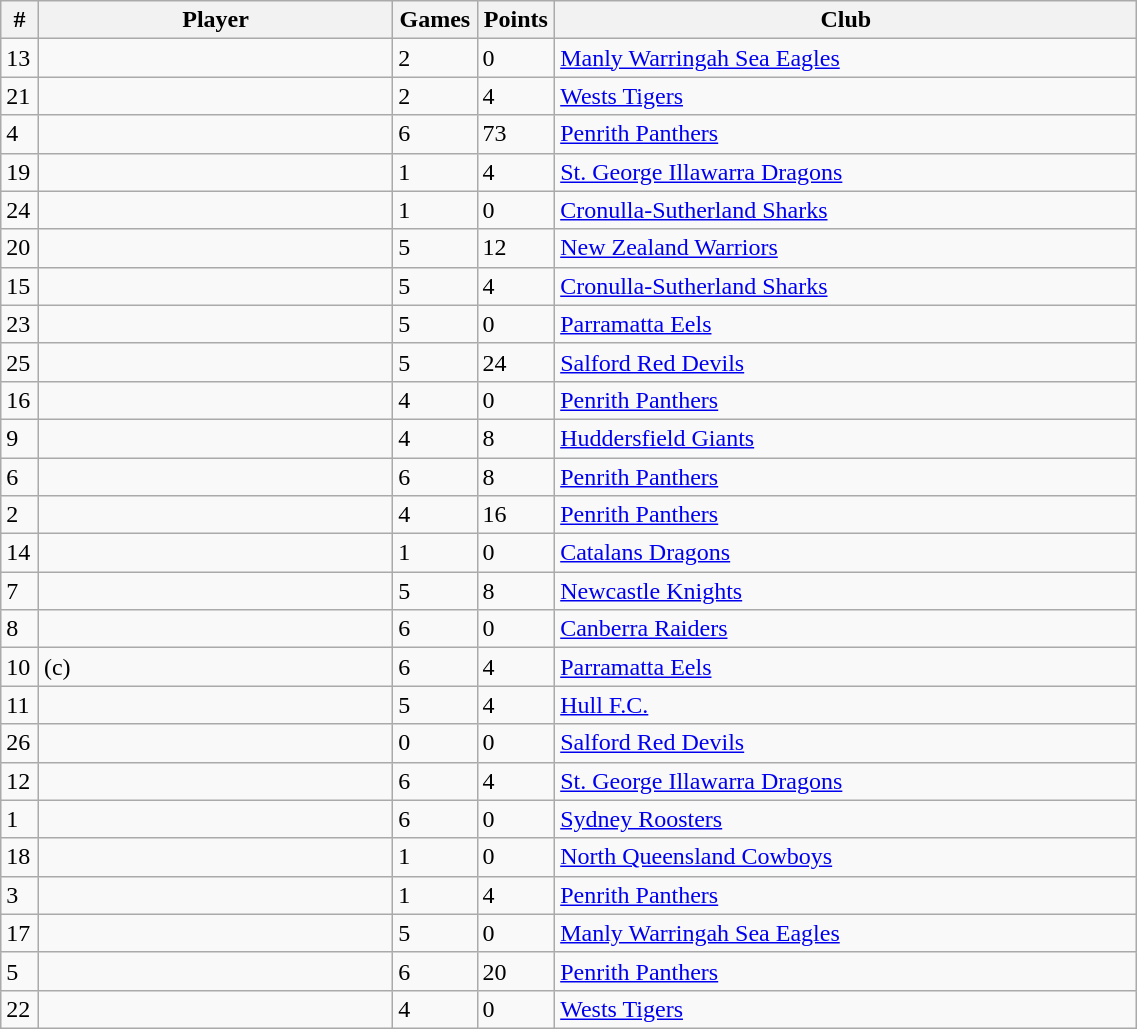<table class="wikitable sortable" style="width:60%;text-align:left">
<tr>
<th width=2%>#</th>
<th width=28%>Player</th>
<th width=2%>Games</th>
<th width=2%>Points</th>
<th width=46%>Club</th>
</tr>
<tr>
<td>13</td>
<td></td>
<td>2</td>
<td>0</td>
<td> <a href='#'>Manly Warringah Sea Eagles</a></td>
</tr>
<tr>
<td>21</td>
<td></td>
<td>2</td>
<td>4</td>
<td> <a href='#'>Wests Tigers</a></td>
</tr>
<tr>
<td>4</td>
<td></td>
<td>6</td>
<td>73</td>
<td> <a href='#'>Penrith Panthers</a></td>
</tr>
<tr>
<td>19</td>
<td></td>
<td>1</td>
<td>4</td>
<td> <a href='#'>St. George Illawarra Dragons</a></td>
</tr>
<tr>
<td>24</td>
<td></td>
<td>1</td>
<td>0</td>
<td> <a href='#'>Cronulla-Sutherland Sharks</a></td>
</tr>
<tr>
<td>20</td>
<td></td>
<td>5</td>
<td>12</td>
<td> <a href='#'>New Zealand Warriors</a></td>
</tr>
<tr>
<td>15</td>
<td></td>
<td>5</td>
<td>4</td>
<td> <a href='#'>Cronulla-Sutherland Sharks</a></td>
</tr>
<tr>
<td>23</td>
<td></td>
<td>5</td>
<td>0</td>
<td> <a href='#'>Parramatta Eels</a></td>
</tr>
<tr>
<td>25</td>
<td></td>
<td>5</td>
<td>24</td>
<td> <a href='#'>Salford Red Devils</a></td>
</tr>
<tr>
<td>16</td>
<td></td>
<td>4</td>
<td>0</td>
<td> <a href='#'>Penrith Panthers</a></td>
</tr>
<tr>
<td>9</td>
<td></td>
<td>4</td>
<td>8</td>
<td> <a href='#'>Huddersfield Giants</a></td>
</tr>
<tr>
<td>6</td>
<td></td>
<td>6</td>
<td>8</td>
<td> <a href='#'>Penrith Panthers</a></td>
</tr>
<tr>
<td>2</td>
<td></td>
<td>4</td>
<td>16</td>
<td> <a href='#'>Penrith Panthers</a></td>
</tr>
<tr>
<td>14</td>
<td></td>
<td>1</td>
<td>0</td>
<td> <a href='#'>Catalans Dragons</a></td>
</tr>
<tr>
<td>7</td>
<td></td>
<td>5</td>
<td>8</td>
<td> <a href='#'>Newcastle Knights</a></td>
</tr>
<tr>
<td>8</td>
<td></td>
<td>6</td>
<td>0</td>
<td> <a href='#'>Canberra Raiders</a></td>
</tr>
<tr>
<td>10</td>
<td> (c)</td>
<td>6</td>
<td>4</td>
<td> <a href='#'>Parramatta Eels</a></td>
</tr>
<tr>
<td>11</td>
<td></td>
<td>5</td>
<td>4</td>
<td> <a href='#'>Hull F.C.</a></td>
</tr>
<tr>
<td>26</td>
<td></td>
<td>0</td>
<td>0</td>
<td> <a href='#'>Salford Red Devils</a></td>
</tr>
<tr>
<td>12</td>
<td></td>
<td>6</td>
<td>4</td>
<td> <a href='#'>St. George Illawarra Dragons</a></td>
</tr>
<tr>
<td>1</td>
<td></td>
<td>6</td>
<td>0</td>
<td> <a href='#'>Sydney Roosters</a></td>
</tr>
<tr>
<td>18</td>
<td></td>
<td>1</td>
<td>0</td>
<td> <a href='#'>North Queensland Cowboys</a></td>
</tr>
<tr>
<td>3</td>
<td></td>
<td>1</td>
<td>4</td>
<td> <a href='#'>Penrith Panthers</a></td>
</tr>
<tr>
<td>17</td>
<td></td>
<td>5</td>
<td>0</td>
<td> <a href='#'>Manly Warringah Sea Eagles</a></td>
</tr>
<tr>
<td>5</td>
<td></td>
<td>6</td>
<td>20</td>
<td> <a href='#'>Penrith Panthers</a></td>
</tr>
<tr>
<td>22</td>
<td></td>
<td>4</td>
<td>0</td>
<td> <a href='#'>Wests Tigers</a></td>
</tr>
</table>
